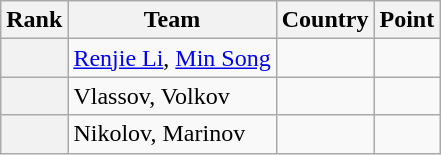<table class="wikitable sortable">
<tr>
<th>Rank</th>
<th>Team</th>
<th>Country</th>
<th>Point</th>
</tr>
<tr>
<th></th>
<td><a href='#'>Renjie Li</a>, <a href='#'>Min Song</a></td>
<td></td>
<td></td>
</tr>
<tr>
<th></th>
<td>Vlassov, Volkov</td>
<td></td>
<td></td>
</tr>
<tr>
<th></th>
<td>Nikolov, Marinov</td>
<td></td>
<td></td>
</tr>
</table>
